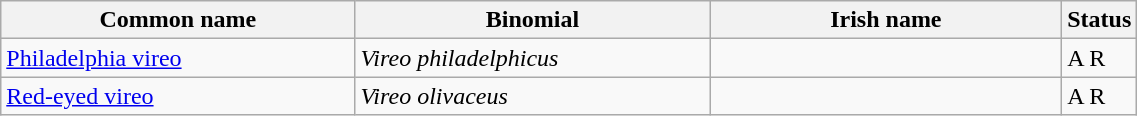<table width=60% class="wikitable">
<tr>
<th width=32%>Common name</th>
<th width=32%>Binomial</th>
<th width=32%>Irish name</th>
<th width=4%>Status</th>
</tr>
<tr>
<td><a href='#'>Philadelphia vireo</a></td>
<td><em>Vireo philadelphicus</em></td>
<td></td>
<td>A R</td>
</tr>
<tr>
<td><a href='#'>Red-eyed vireo</a></td>
<td><em>Vireo olivaceus</em></td>
<td></td>
<td>A R</td>
</tr>
</table>
